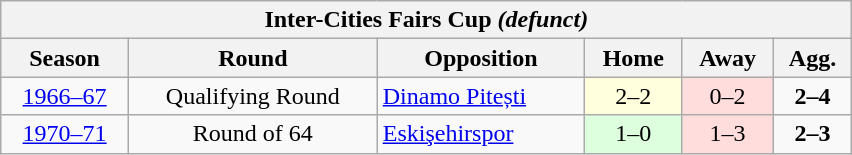<table class="wikitable collapsible">
<tr>
<th colspan="6" width="560">Inter-Cities Fairs Cup <em>(defunct)</em></th>
</tr>
<tr>
<th>Season</th>
<th>Round</th>
<th>Opposition</th>
<th>Home</th>
<th>Away</th>
<th>Agg.</th>
</tr>
<tr>
<td style="text-align:center;"><a href='#'>1966–67</a></td>
<td style="text-align:center;">Qualifying Round</td>
<td> <a href='#'>Dinamo Pitești</a></td>
<td style="text-align:center; background:#ffd;">2–2</td>
<td style="text-align:center; background:#fdd;">0–2</td>
<td style="text-align:center;"><strong>2–4</strong></td>
</tr>
<tr>
<td style="text-align:center;"><a href='#'>1970–71</a></td>
<td style="text-align:center;">Round of 64</td>
<td> <a href='#'>Eskişehirspor</a></td>
<td style="text-align:center; background:#dfd;">1–0</td>
<td style="text-align:center; background:#fdd;">1–3</td>
<td style="text-align:center;"><strong>2–3</strong></td>
</tr>
</table>
